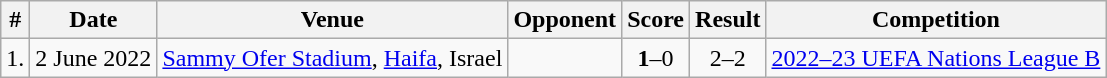<table class="wikitable sortable">
<tr>
<th>#</th>
<th>Date</th>
<th>Venue</th>
<th>Opponent</th>
<th>Score</th>
<th>Result</th>
<th>Competition</th>
</tr>
<tr>
<td>1.</td>
<td>2 June 2022</td>
<td><a href='#'>Sammy Ofer Stadium</a>, <a href='#'>Haifa</a>, Israel</td>
<td></td>
<td align="center"><strong>1</strong>–0</td>
<td align="center">2–2</td>
<td><a href='#'>2022–23 UEFA Nations League B</a></td>
</tr>
</table>
